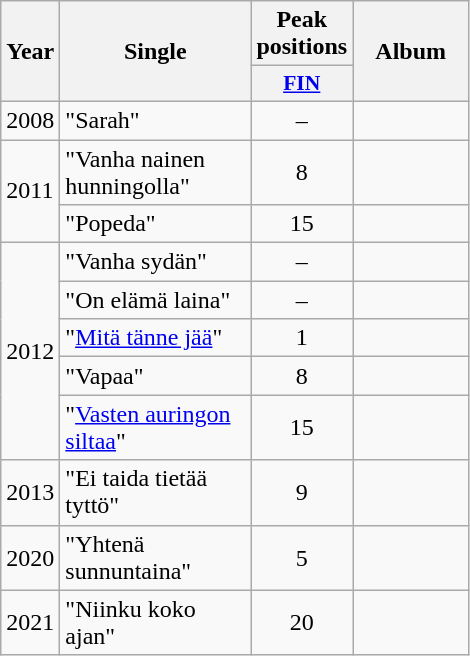<table class="wikitable">
<tr>
<th align="center" rowspan="2" width="10">Year</th>
<th align="center" rowspan="2" width="120">Single</th>
<th align="center" colspan="1" width="20">Peak positions</th>
<th align="center" rowspan="2" width="70">Album</th>
</tr>
<tr>
<th scope="col" style="width:3em;font-size:90%;"><a href='#'>FIN</a><br></th>
</tr>
<tr>
<td align="left">2008</td>
<td align="left">"Sarah"</td>
<td style="text-align:center;">–</td>
<td></td>
</tr>
<tr>
<td style="text-align:left;" rowspan="2">2011</td>
<td align="left">"Vanha nainen hunningolla"</td>
<td style="text-align:center;">8</td>
<td></td>
</tr>
<tr>
<td align="left">"Popeda"</td>
<td style="text-align:center;">15</td>
<td></td>
</tr>
<tr>
<td style="text-align:left;" rowspan="5">2012</td>
<td align="left">"Vanha sydän"</td>
<td style="text-align:center;">–</td>
<td></td>
</tr>
<tr>
<td align="left">"On elämä laina"</td>
<td style="text-align:center;">–</td>
<td></td>
</tr>
<tr>
<td align="left">"<a href='#'>Mitä tänne jää</a>"</td>
<td style="text-align:center;">1</td>
<td></td>
</tr>
<tr>
<td align="left">"Vapaa"</td>
<td style="text-align:center;">8</td>
<td></td>
</tr>
<tr>
<td align="left">"<a href='#'>Vasten auringon siltaa</a>"</td>
<td style="text-align:center;">15</td>
<td></td>
</tr>
<tr>
<td style="text-align:left;" rowspan="1">2013</td>
<td align="left">"Ei taida tietää tyttö"</td>
<td style="text-align:center;">9</td>
<td></td>
</tr>
<tr>
<td style="text-align:left;">2020</td>
<td align="left">"Yhtenä sunnuntaina"</td>
<td style="text-align:center;">5<br></td>
<td></td>
</tr>
<tr>
<td style="text-align:left;">2021</td>
<td align="left">"Niinku koko ajan"</td>
<td style="text-align:center;">20<br></td>
<td></td>
</tr>
</table>
